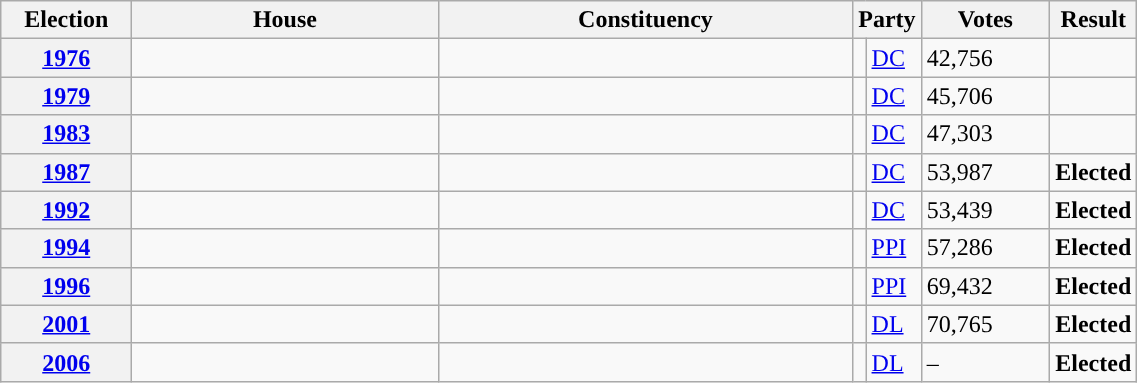<table class=wikitable style="width:60%; border:1px #AAAAFF solid">
<tr>
<th width=12%>Election</th>
<th width=30%>House</th>
<th width=40%>Constituency</th>
<th width=5% colspan="2">Party</th>
<th width=12%>Votes</th>
<th width=12%>Result</th>
</tr>
<tr>
<th><a href='#'>1976</a></th>
<td></td>
<td></td>
<td></td>
<td><a href='#'>DC</a></td>
<td>42,756</td>
<td></td>
</tr>
<tr>
<th><a href='#'>1979</a></th>
<td></td>
<td></td>
<td></td>
<td><a href='#'>DC</a></td>
<td>45,706</td>
<td></td>
</tr>
<tr>
<th><a href='#'>1983</a></th>
<td></td>
<td></td>
<td></td>
<td><a href='#'>DC</a></td>
<td>47,303</td>
<td></td>
</tr>
<tr>
<th><a href='#'>1987</a></th>
<td></td>
<td></td>
<td></td>
<td><a href='#'>DC</a></td>
<td>53,987</td>
<td> <strong>Elected</strong></td>
</tr>
<tr>
<th><a href='#'>1992</a></th>
<td></td>
<td></td>
<td></td>
<td><a href='#'>DC</a></td>
<td>53,439</td>
<td> <strong>Elected</strong></td>
</tr>
<tr>
<th><a href='#'>1994</a></th>
<td></td>
<td></td>
<td></td>
<td><a href='#'>PPI</a></td>
<td>57,286</td>
<td> <strong>Elected</strong></td>
</tr>
<tr>
<th><a href='#'>1996</a></th>
<td></td>
<td></td>
<td></td>
<td><a href='#'>PPI</a></td>
<td>69,432</td>
<td> <strong>Elected</strong></td>
</tr>
<tr>
<th><a href='#'>2001</a></th>
<td></td>
<td></td>
<td></td>
<td><a href='#'>DL</a></td>
<td>70,765</td>
<td> <strong>Elected</strong></td>
</tr>
<tr>
<th><a href='#'>2006</a></th>
<td></td>
<td></td>
<td></td>
<td><a href='#'>DL</a></td>
<td>–</td>
<td> <strong>Elected</strong></td>
</tr>
</table>
